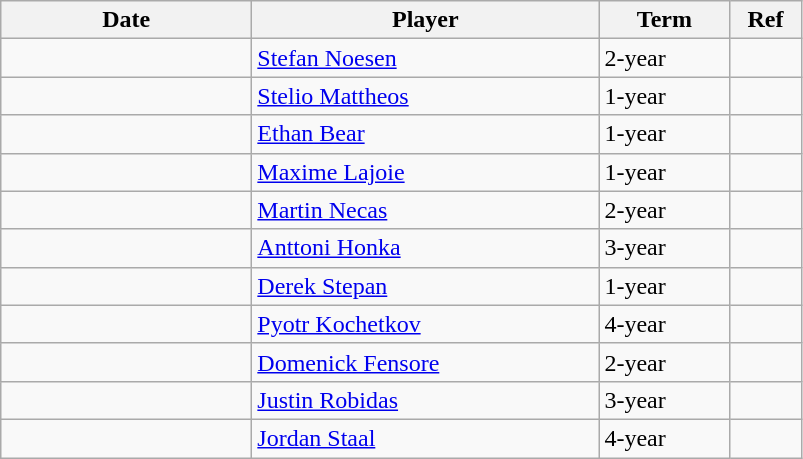<table class="wikitable">
<tr>
<th style="width: 10em;">Date</th>
<th style="width: 14em;">Player</th>
<th style="width: 5em;">Term</th>
<th style="width: 2.5em;">Ref</th>
</tr>
<tr>
<td></td>
<td><a href='#'>Stefan Noesen</a></td>
<td>2-year</td>
<td></td>
</tr>
<tr>
<td></td>
<td><a href='#'>Stelio Mattheos</a></td>
<td>1-year</td>
<td></td>
</tr>
<tr>
<td></td>
<td><a href='#'>Ethan Bear</a></td>
<td>1-year</td>
<td></td>
</tr>
<tr>
<td></td>
<td><a href='#'>Maxime Lajoie</a></td>
<td>1-year</td>
<td></td>
</tr>
<tr>
<td></td>
<td><a href='#'>Martin Necas</a></td>
<td>2-year</td>
<td></td>
</tr>
<tr>
<td></td>
<td><a href='#'>Anttoni Honka</a></td>
<td>3-year</td>
<td></td>
</tr>
<tr>
<td></td>
<td><a href='#'>Derek Stepan</a></td>
<td>1-year</td>
<td></td>
</tr>
<tr>
<td></td>
<td><a href='#'>Pyotr Kochetkov</a></td>
<td>4-year</td>
<td></td>
</tr>
<tr>
<td></td>
<td><a href='#'>Domenick Fensore</a></td>
<td>2-year</td>
<td></td>
</tr>
<tr>
<td></td>
<td><a href='#'>Justin Robidas</a></td>
<td>3-year</td>
<td></td>
</tr>
<tr>
<td></td>
<td><a href='#'>Jordan Staal</a></td>
<td>4-year</td>
<td></td>
</tr>
</table>
